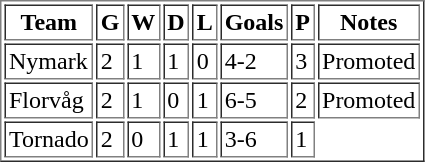<table border="1" cellpadding="2">
<tr>
<th>Team</th>
<th>G</th>
<th>W</th>
<th>D</th>
<th>L</th>
<th>Goals</th>
<th>P</th>
<th>Notes</th>
</tr>
<tr>
<td>Nymark</td>
<td>2</td>
<td>1</td>
<td>1</td>
<td>0</td>
<td>4-2</td>
<td>3</td>
<td>Promoted</td>
</tr>
<tr>
<td>Florvåg</td>
<td>2</td>
<td>1</td>
<td>0</td>
<td>1</td>
<td>6-5</td>
<td>2</td>
<td>Promoted</td>
</tr>
<tr>
<td>Tornado</td>
<td>2</td>
<td>0</td>
<td>1</td>
<td>1</td>
<td>3-6</td>
<td>1</td>
</tr>
</table>
